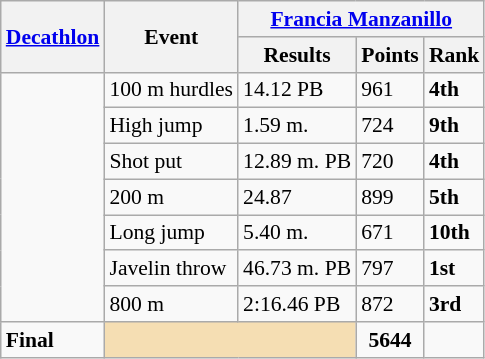<table class="wikitable" border="1" style="font-size:90%">
<tr>
<th rowspan=2><a href='#'>Decathlon</a></th>
<th rowspan=2>Event</th>
<th colspan=3><a href='#'>Francia Manzanillo</a></th>
</tr>
<tr>
<th>Results</th>
<th>Points</th>
<th>Rank</th>
</tr>
<tr>
<td rowspan=7></td>
<td>100 m hurdles</td>
<td>14.12 PB</td>
<td>961</td>
<td><strong>4th</strong></td>
</tr>
<tr>
<td>High jump</td>
<td>1.59 m.</td>
<td>724</td>
<td><strong>9th</strong></td>
</tr>
<tr>
<td>Shot put</td>
<td>12.89 m. PB</td>
<td>720</td>
<td><strong>4th</strong></td>
</tr>
<tr>
<td>200 m</td>
<td>24.87</td>
<td>899</td>
<td><strong>5th</strong></td>
</tr>
<tr>
<td>Long jump</td>
<td>5.40 m.</td>
<td>671</td>
<td><strong>10th</strong></td>
</tr>
<tr>
<td>Javelin throw</td>
<td>46.73 m. PB</td>
<td>797</td>
<td><strong>1st</strong></td>
</tr>
<tr>
<td>800 m</td>
<td>2:16.46 PB</td>
<td>872</td>
<td><strong>3rd</strong></td>
</tr>
<tr>
<td><strong>Final</strong></td>
<td colspan=2 bgcolor=wheat></td>
<td align=center><strong>5644</strong></td>
<td align=center></td>
</tr>
</table>
